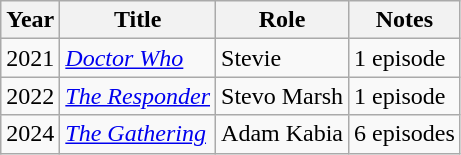<table class="wikitable sortable">
<tr>
<th>Year</th>
<th>Title</th>
<th>Role</th>
<th>Notes</th>
</tr>
<tr>
<td>2021</td>
<td><em><a href='#'>Doctor Who</a></em></td>
<td>Stevie</td>
<td>1 episode</td>
</tr>
<tr>
<td>2022</td>
<td><em><a href='#'>The Responder</a></em></td>
<td>Stevo Marsh</td>
<td>1 episode</td>
</tr>
<tr>
<td>2024</td>
<td><em><a href='#'>The Gathering</a></em></td>
<td>Adam Kabia</td>
<td>6 episodes</td>
</tr>
</table>
